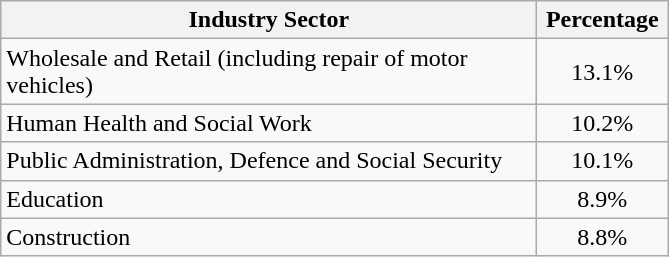<table class="wikitable" style="text-align:center">
<tr>
<th width="350">Industry Sector<br></th>
<th width="80">Percentage<br></th>
</tr>
<tr>
<td align="Left">Wholesale and Retail (including repair of motor vehicles)</td>
<td align="center">13.1%</td>
</tr>
<tr>
<td align="Left">Human Health and Social Work</td>
<td align="center">10.2%</td>
</tr>
<tr>
<td align="Left">Public Administration, Defence and Social Security</td>
<td align="center">10.1%</td>
</tr>
<tr>
<td align="Left">Education</td>
<td align="center">8.9%</td>
</tr>
<tr>
<td align="Left">Construction</td>
<td align="center">8.8%</td>
</tr>
</table>
